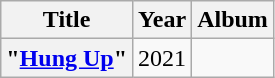<table class="wikitable plainrowheaders" style="text-align:center;">
<tr>
<th scope="col" rowspan="1">Title</th>
<th scope="col" rowspan="1">Year</th>
<th scope="col" rowspan="1">Album</th>
</tr>
<tr>
<th scope="row">"<a href='#'>Hung Up</a>"<br></th>
<td>2021</td>
<td></td>
</tr>
</table>
